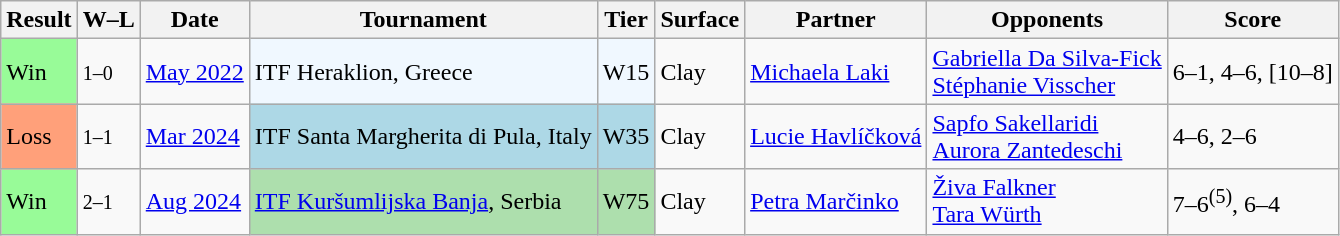<table class="sortable wikitable">
<tr>
<th>Result</th>
<th class="unsortable">W–L</th>
<th>Date</th>
<th>Tournament</th>
<th>Tier</th>
<th>Surface</th>
<th>Partner</th>
<th>Opponents</th>
<th class="unsortable">Score</th>
</tr>
<tr>
<td style="background:#98fb98;">Win</td>
<td><small>1–0</small></td>
<td><a href='#'>May 2022</a></td>
<td style="background:#f0f8ff;">ITF Heraklion, Greece</td>
<td style="background:#f0f8ff;">W15</td>
<td>Clay</td>
<td> <a href='#'>Michaela Laki</a></td>
<td> <a href='#'>Gabriella Da Silva-Fick</a><br> <a href='#'>Stéphanie Visscher</a></td>
<td>6–1, 4–6, [10–8]</td>
</tr>
<tr>
<td style="background:#ffa07a;">Loss</td>
<td><small>1–1</small></td>
<td><a href='#'>Mar 2024</a></td>
<td style="background:lightblue;">ITF Santa Margherita di Pula, Italy</td>
<td style="background:lightblue;">W35</td>
<td>Clay</td>
<td> <a href='#'>Lucie Havlíčková</a></td>
<td> <a href='#'>Sapfo Sakellaridi</a><br> <a href='#'>Aurora Zantedeschi</a></td>
<td>4–6, 2–6</td>
</tr>
<tr>
<td style="background:#98fb98;">Win</td>
<td><small>2–1</small></td>
<td><a href='#'>Aug 2024</a></td>
<td style="background:#addfad;"><a href='#'>ITF Kuršumlijska Banja</a>, Serbia</td>
<td style="background:#addfad;">W75</td>
<td>Clay</td>
<td> <a href='#'>Petra Marčinko</a></td>
<td> <a href='#'>Živa Falkner</a><br> <a href='#'>Tara Würth</a></td>
<td>7–6<sup>(5)</sup>, 6–4</td>
</tr>
</table>
